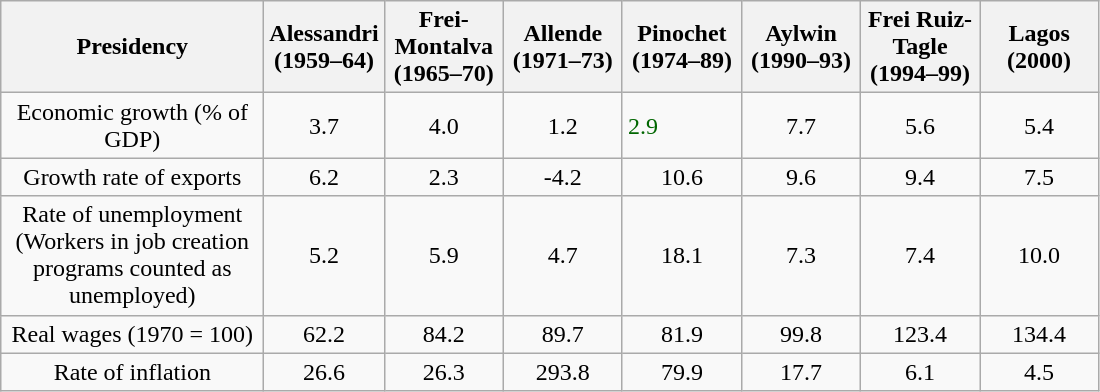<table class="wikitable">
<tr>
<th style="width:10.5em;" style="text-align:left;">Presidency</th>
<th style="width:4.5em;">Alessandri (1959–64)</th>
<th style="width:4.5em;">Frei-Montalva (1965–70)</th>
<th style="width:4.5em;">Allende (1971–73)</th>
<th style="width:4.5em;">Pinochet (1974–89)</th>
<th style="width:4.5em;">Aylwin (1990–93)</th>
<th style="width:4.5em;">Frei Ruiz-Tagle (1994–99)</th>
<th style="width:4.5em;">Lagos (2000)</th>
</tr>
<tr>
<td style="text-align: center;" style="text-align:left;">Economic growth (% of GDP)</td>
<td style="text-align: center;">3.7</td>
<td style="text-align: center;">4.0</td>
<td style="text-align: center;">1.2</td>
<td style="color:#006600" style="text-align: center;">2.9</td>
<td style="text-align: center;">7.7</td>
<td style="text-align: center;">5.6</td>
<td style="text-align: center;">5.4</td>
</tr>
<tr>
<td style="text-align: center;" style="text-align:left;">Growth rate of exports</td>
<td style="text-align: center;">6.2</td>
<td style="text-align: center;">2.3</td>
<td style="text-align: center;">-4.2</td>
<td style="text-align: center;">10.6</td>
<td style="text-align: center;">9.6</td>
<td style="text-align: center;">9.4</td>
<td style="text-align: center;">7.5</td>
</tr>
<tr>
<td style="text-align: center;" style="text-align:left;">Rate of unemployment (Workers in job creation programs counted as unemployed)</td>
<td style="text-align: center;">5.2</td>
<td style="text-align: center;">5.9</td>
<td style="text-align: center;">4.7</td>
<td style="text-align: center;">18.1</td>
<td style="text-align: center;">7.3</td>
<td style="text-align: center;">7.4</td>
<td style="text-align: center;">10.0</td>
</tr>
<tr>
<td style="text-align: center;" style="text-align:left;">Real wages (1970 = 100)</td>
<td style="text-align: center;">62.2</td>
<td style="text-align: center;">84.2</td>
<td style="text-align: center;">89.7</td>
<td style="text-align: center;">81.9</td>
<td style="text-align: center;">99.8</td>
<td style="text-align: center;">123.4</td>
<td style="text-align: center;">134.4</td>
</tr>
<tr>
<td style="text-align: center;" style="text-align:left;">Rate of inflation</td>
<td style="text-align: center;">26.6</td>
<td style="text-align: center;">26.3</td>
<td style="text-align: center;">293.8</td>
<td style="text-align: center;">79.9</td>
<td style="text-align: center;">17.7</td>
<td style="text-align: center;">6.1</td>
<td style="text-align: center;">4.5</td>
</tr>
</table>
